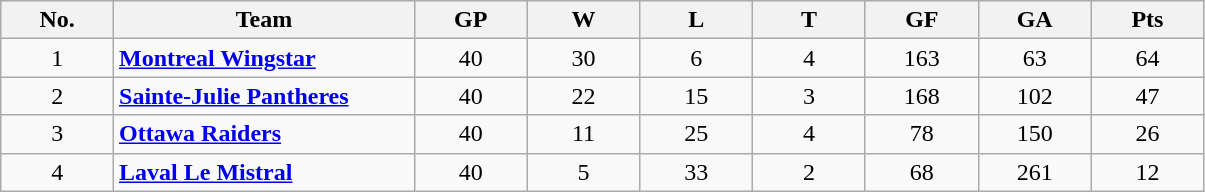<table class="wikitable sortable">
<tr>
<th bgcolor="#DDDDFF" width="7.5%" title="Division rank">No.</th>
<th bgcolor="#DDDDFF" width="20%">Team</th>
<th bgcolor="#DDDDFF" width="7.5%" title="Games played" class="unsortable">GP</th>
<th bgcolor="#DDDDFF" width="7.5%" title="Wins">W</th>
<th bgcolor="#DDDDFF" width="7.5%" title="Losses">L</th>
<th bgcolor="#DDDDFF" width="7.5%" title="Ties">T</th>
<th bgcolor="#DDDDFF" width="7.5%" title="Goals for">GF</th>
<th bgcolor="#DDDDFF" width="7.5%" title="Goals against">GA</th>
<th bgcolor="#DDDDFF" width="7.5%" title="Points">Pts</th>
</tr>
<tr align=center>
<td>1</td>
<td align=left><strong><a href='#'>Montreal Wingstar</a></strong></td>
<td>40</td>
<td>30</td>
<td>6</td>
<td>4</td>
<td>163</td>
<td>63</td>
<td>64</td>
</tr>
<tr align=center>
<td>2</td>
<td align=left><strong><a href='#'>Sainte-Julie Pantheres</a></strong></td>
<td>40</td>
<td>22</td>
<td>15</td>
<td>3</td>
<td>168</td>
<td>102</td>
<td>47</td>
</tr>
<tr align=center>
<td>3</td>
<td align=left><strong><a href='#'>Ottawa Raiders</a> </strong></td>
<td>40</td>
<td>11</td>
<td>25</td>
<td>4</td>
<td>78</td>
<td>150</td>
<td>26</td>
</tr>
<tr align=center>
<td>4</td>
<td align=left><strong><a href='#'>Laval Le Mistral</a> </strong></td>
<td>40</td>
<td>5</td>
<td>33</td>
<td>2</td>
<td>68</td>
<td>261</td>
<td>12</td>
</tr>
</table>
